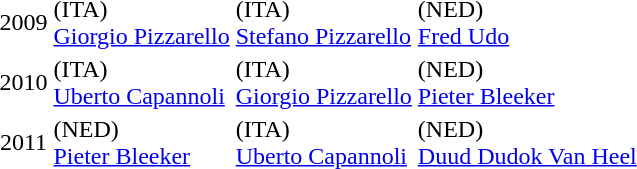<table>
<tr>
<td align=center>2009</td>
<td> (ITA)<br><a href='#'>Giorgio Pizzarello</a></td>
<td> (ITA)<br><a href='#'>Stefano Pizzarello</a></td>
<td> (NED)<br><a href='#'>Fred Udo</a></td>
</tr>
<tr>
<td align=center>2010</td>
<td> (ITA)<br><a href='#'>Uberto Capannoli</a></td>
<td> (ITA)<br><a href='#'>Giorgio Pizzarello</a></td>
<td> (NED)<br><a href='#'>Pieter Bleeker</a></td>
</tr>
<tr>
<td align=center>2011</td>
<td> (NED)<br><a href='#'>Pieter Bleeker</a></td>
<td> (ITA)<br><a href='#'>Uberto Capannoli</a></td>
<td> (NED)<br><a href='#'>Duud Dudok Van Heel</a></td>
</tr>
<tr>
</tr>
</table>
